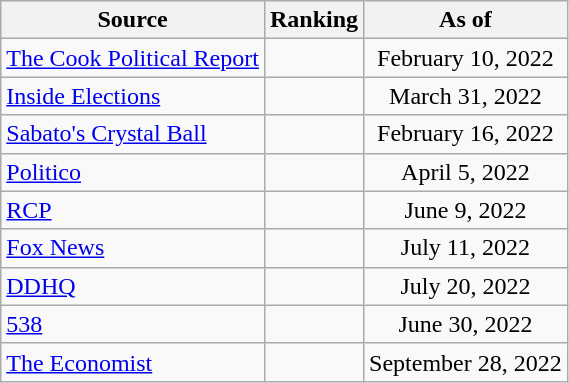<table class="wikitable" style="text-align:center">
<tr>
<th>Source</th>
<th>Ranking</th>
<th>As of</th>
</tr>
<tr>
<td align=left><a href='#'>The Cook Political Report</a></td>
<td></td>
<td>February 10, 2022</td>
</tr>
<tr>
<td align=left><a href='#'>Inside Elections</a></td>
<td></td>
<td>March 31, 2022</td>
</tr>
<tr>
<td align=left><a href='#'>Sabato's Crystal Ball</a></td>
<td></td>
<td>February 16, 2022</td>
</tr>
<tr>
<td align="left"><a href='#'>Politico</a></td>
<td></td>
<td>April 5, 2022</td>
</tr>
<tr>
<td align="left"><a href='#'>RCP</a></td>
<td></td>
<td>June 9, 2022</td>
</tr>
<tr>
<td align=left><a href='#'>Fox News</a></td>
<td></td>
<td>July 11, 2022</td>
</tr>
<tr>
<td align="left"><a href='#'>DDHQ</a></td>
<td></td>
<td>July 20, 2022</td>
</tr>
<tr>
<td align="left"><a href='#'>538</a></td>
<td></td>
<td>June 30, 2022</td>
</tr>
<tr>
<td align="left"><a href='#'>The Economist</a></td>
<td></td>
<td>September 28, 2022</td>
</tr>
</table>
